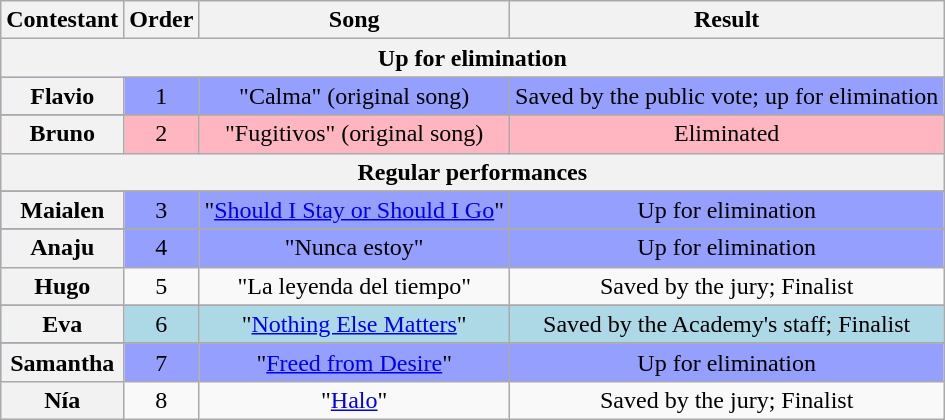<table class="wikitable sortable plainrowheaders" style="text-align:center;">
<tr>
<th scope="col">Contestant</th>
<th scope="col">Order</th>
<th scope="col">Song</th>
<th scope="col">Result</th>
</tr>
<tr>
<th colspan="4">Up for elimination</th>
</tr>
<tr bgcolor=#959ffd>
<th scope="row">Flavio</th>
<td>1</td>
<td>"Calma" (original song)</td>
<td>Saved by the public vote; up for elimination</td>
</tr>
<tr>
</tr>
<tr bgcolor=lightpink>
<th scope="row">Bruno</th>
<td>2</td>
<td>"Fugitivos" (original song)</td>
<td>Eliminated</td>
</tr>
<tr>
<th colspan="4">Regular performances</th>
</tr>
<tr>
</tr>
<tr bgcolor=#959ffd>
<th scope="row">Maialen</th>
<td>3</td>
<td>"<a href='#'>Should I Stay or Should I Go</a>"</td>
<td>Up for elimination</td>
</tr>
<tr>
</tr>
<tr bgcolor=#959ffd>
<th scope="row">Anaju</th>
<td>4</td>
<td>"Nunca estoy"</td>
<td>Up for elimination</td>
</tr>
<tr>
<th scope="row">Hugo</th>
<td>5</td>
<td>"La leyenda del tiempo"</td>
<td>Saved by the jury; Finalist</td>
</tr>
<tr>
</tr>
<tr bgcolor=lightblue>
<th scope="row">Eva</th>
<td>6</td>
<td>"<a href='#'>Nothing Else Matters</a>"</td>
<td>Saved by the Academy's staff; Finalist</td>
</tr>
<tr>
</tr>
<tr bgcolor=#959ffd>
<th scope="row">Samantha</th>
<td>7</td>
<td>"<a href='#'>Freed from Desire</a>"</td>
<td>Up for elimination</td>
</tr>
<tr>
<th scope="row">Nía</th>
<td>8</td>
<td>"<a href='#'>Halo</a>"</td>
<td>Saved by the jury; Finalist</td>
</tr>
</table>
